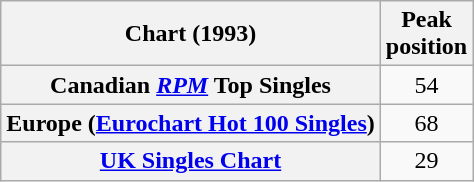<table class="wikitable sortable plainrowheaders">
<tr>
<th>Chart (1993)</th>
<th>Peak<br>position</th>
</tr>
<tr>
<th scope="row">Canadian <em><a href='#'>RPM</a></em> Top Singles</th>
<td style="text-align:center;">54</td>
</tr>
<tr>
<th scope="row">Europe (<a href='#'>Eurochart Hot 100 Singles</a>)</th>
<td style="text-align:center;">68</td>
</tr>
<tr>
<th scope="row"><a href='#'>UK Singles Chart</a></th>
<td style="text-align:center;">29</td>
</tr>
</table>
